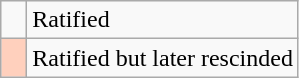<table class="wikitable" style="text-align: left;">
<tr>
<td style="width:10px;"></td>
<td>Ratified</td>
</tr>
<tr>
<td style="width:10px; background:#ffd0bd;"></td>
<td>Ratified but later rescinded</td>
</tr>
</table>
